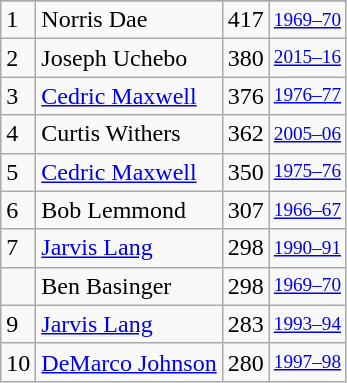<table class="wikitable">
<tr>
</tr>
<tr>
<td>1</td>
<td>Norris Dae</td>
<td>417</td>
<td style="font-size:80%;"><a href='#'>1969–70</a></td>
</tr>
<tr>
<td>2</td>
<td>Joseph Uchebo</td>
<td>380</td>
<td style="font-size:80%;"><a href='#'>2015–16</a></td>
</tr>
<tr>
<td>3</td>
<td><a href='#'>Cedric Maxwell</a></td>
<td>376</td>
<td style="font-size:80%;"><a href='#'>1976–77</a></td>
</tr>
<tr>
<td>4</td>
<td>Curtis Withers</td>
<td>362</td>
<td style="font-size:80%;"><a href='#'>2005–06</a></td>
</tr>
<tr>
<td>5</td>
<td><a href='#'>Cedric Maxwell</a></td>
<td>350</td>
<td style="font-size:80%;"><a href='#'>1975–76</a></td>
</tr>
<tr>
<td>6</td>
<td>Bob Lemmond</td>
<td>307</td>
<td style="font-size:80%;"><a href='#'>1966–67</a></td>
</tr>
<tr>
<td>7</td>
<td><a href='#'>Jarvis Lang</a></td>
<td>298</td>
<td style="font-size:80%;"><a href='#'>1990–91</a></td>
</tr>
<tr>
<td></td>
<td>Ben Basinger</td>
<td>298</td>
<td style="font-size:80%;"><a href='#'>1969–70</a></td>
</tr>
<tr>
<td>9</td>
<td><a href='#'>Jarvis Lang</a></td>
<td>283</td>
<td style="font-size:80%;"><a href='#'>1993–94</a></td>
</tr>
<tr>
<td>10</td>
<td><a href='#'>DeMarco Johnson</a></td>
<td>280</td>
<td style="font-size:80%;"><a href='#'>1997–98</a></td>
</tr>
</table>
